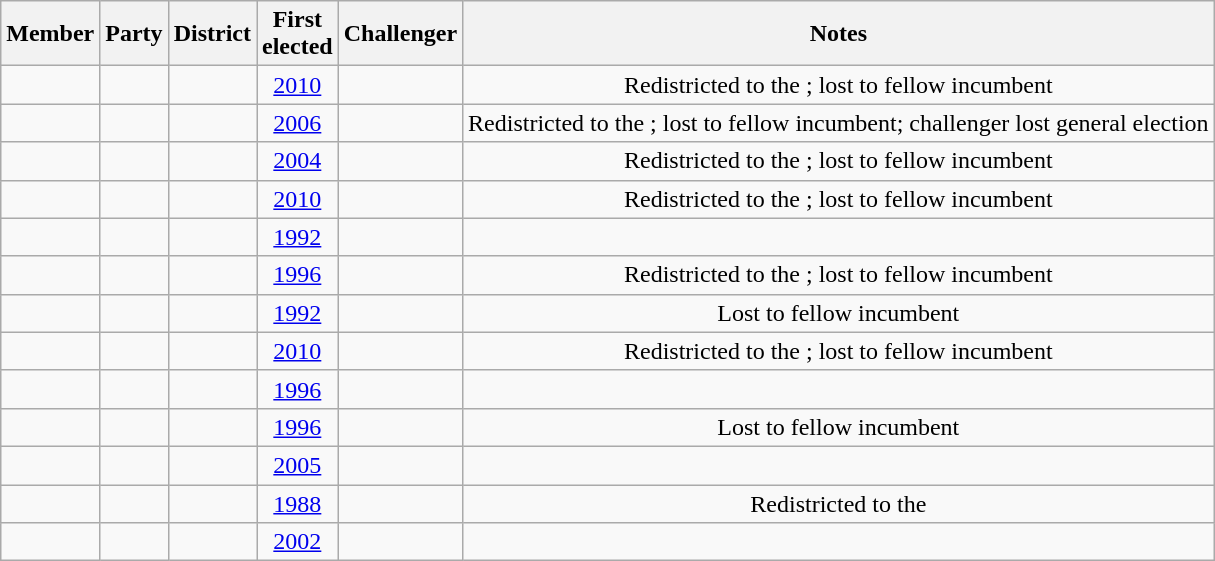<table class="wikitable sortable" style=text-align:center>
<tr>
<th>Member</th>
<th>Party</th>
<th>District</th>
<th>First<br>elected</th>
<th>Challenger</th>
<th>Notes</th>
</tr>
<tr>
<td></td>
<td></td>
<td></td>
<td><a href='#'>2010</a></td>
<td></td>
<td>Redistricted to the ; lost to fellow incumbent</td>
</tr>
<tr>
<td></td>
<td></td>
<td></td>
<td><a href='#'>2006</a></td>
<td></td>
<td>Redistricted to the ; lost to fellow incumbent; challenger lost general election</td>
</tr>
<tr>
<td></td>
<td></td>
<td></td>
<td><a href='#'>2004</a></td>
<td></td>
<td>Redistricted to the ; lost to fellow incumbent</td>
</tr>
<tr>
<td></td>
<td></td>
<td></td>
<td><a href='#'>2010</a></td>
<td></td>
<td>Redistricted to the ; lost to fellow incumbent</td>
</tr>
<tr>
<td></td>
<td></td>
<td></td>
<td><a href='#'>1992</a></td>
<td></td>
<td></td>
</tr>
<tr>
<td></td>
<td></td>
<td></td>
<td><a href='#'>1996</a></td>
<td></td>
<td>Redistricted to the ; lost to fellow incumbent</td>
</tr>
<tr>
<td></td>
<td></td>
<td></td>
<td><a href='#'>1992</a></td>
<td></td>
<td>Lost to fellow incumbent</td>
</tr>
<tr>
<td></td>
<td></td>
<td></td>
<td><a href='#'>2010</a></td>
<td></td>
<td>Redistricted to the ; lost to fellow incumbent</td>
</tr>
<tr>
<td></td>
<td></td>
<td></td>
<td><a href='#'>1996</a></td>
<td></td>
<td></td>
</tr>
<tr>
<td></td>
<td></td>
<td></td>
<td><a href='#'>1996</a></td>
<td></td>
<td>Lost to fellow incumbent</td>
</tr>
<tr>
<td></td>
<td></td>
<td></td>
<td><a href='#'>2005</a></td>
<td></td>
<td></td>
</tr>
<tr>
<td></td>
<td></td>
<td></td>
<td><a href='#'>1988</a></td>
<td></td>
<td>Redistricted to the </td>
</tr>
<tr>
<td></td>
<td></td>
<td></td>
<td><a href='#'>2002</a></td>
<td></td>
<td></td>
</tr>
</table>
